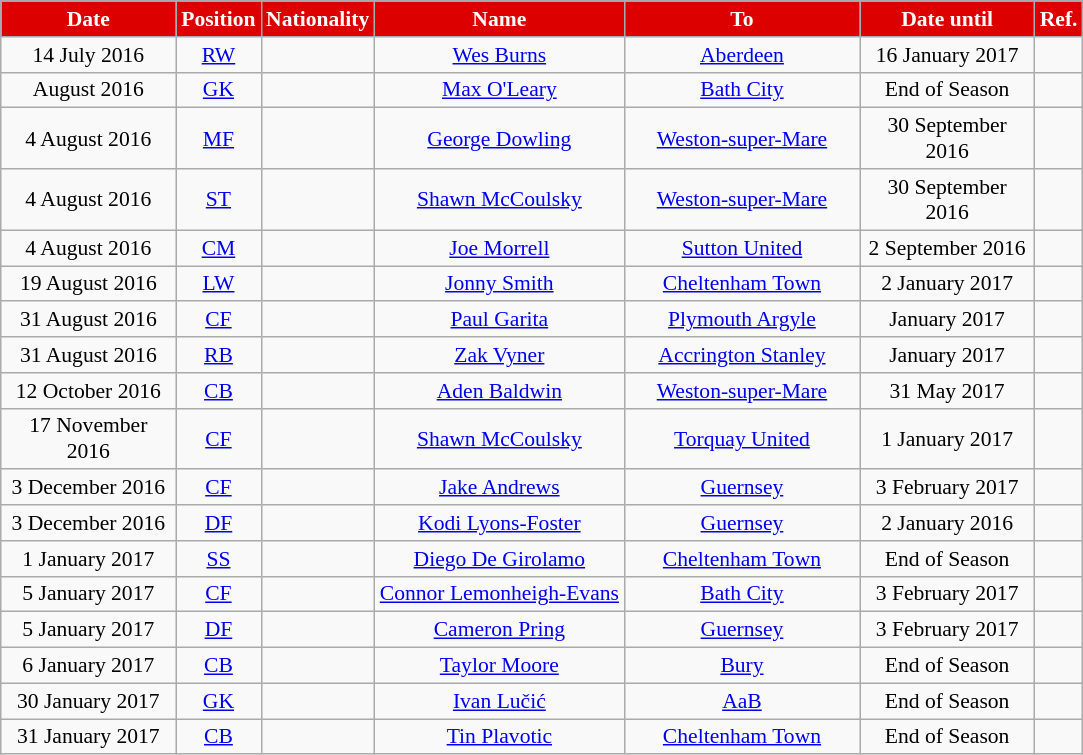<table class="wikitable" style="text-align:center; font-size:90%; ">
<tr>
<th style="background:#DD0000; color:white; width:110px;">Date</th>
<th style="background:#DD0000; color:white; width:50px;">Position</th>
<th style="background:#DD0000; color:white; width:50px;">Nationality</th>
<th style="background:#DD0000; color:white; width:160px;">Name</th>
<th style="background:#DD0000; color:white; width:150px;">To</th>
<th style="background:#DD0000; color:white; width:110px;">Date until</th>
<th style="background:#DD0000; color:white; width:25px;">Ref.</th>
</tr>
<tr>
<td>14 July 2016</td>
<td><a href='#'>RW</a></td>
<td></td>
<td><a href='#'>Wes Burns</a></td>
<td><a href='#'>Aberdeen</a></td>
<td>16 January 2017 </td>
<td></td>
</tr>
<tr>
<td>August 2016</td>
<td><a href='#'>GK</a></td>
<td></td>
<td><a href='#'>Max O'Leary</a></td>
<td><a href='#'>Bath City</a></td>
<td>End of Season</td>
<td></td>
</tr>
<tr>
<td>4 August 2016</td>
<td><a href='#'>MF</a></td>
<td></td>
<td><a href='#'>George Dowling</a></td>
<td><a href='#'>Weston-super-Mare</a></td>
<td>30 September 2016</td>
<td></td>
</tr>
<tr>
<td>4 August 2016</td>
<td><a href='#'>ST</a></td>
<td></td>
<td><a href='#'>Shawn McCoulsky</a></td>
<td><a href='#'>Weston-super-Mare</a></td>
<td>30 September 2016</td>
<td></td>
</tr>
<tr>
<td>4 August 2016</td>
<td><a href='#'>CM</a></td>
<td></td>
<td><a href='#'>Joe Morrell</a></td>
<td><a href='#'>Sutton United</a></td>
<td>2 September 2016</td>
<td></td>
</tr>
<tr>
<td>19 August 2016</td>
<td><a href='#'>LW</a></td>
<td></td>
<td><a href='#'>Jonny Smith</a></td>
<td><a href='#'>Cheltenham Town</a></td>
<td>2 January 2017</td>
<td></td>
</tr>
<tr>
<td>31 August 2016</td>
<td><a href='#'>CF</a></td>
<td></td>
<td><a href='#'>Paul Garita</a></td>
<td><a href='#'>Plymouth Argyle</a></td>
<td>January 2017</td>
<td></td>
</tr>
<tr>
<td>31 August 2016</td>
<td><a href='#'>RB</a></td>
<td></td>
<td><a href='#'>Zak Vyner</a></td>
<td><a href='#'>Accrington Stanley</a></td>
<td>January 2017</td>
<td></td>
</tr>
<tr>
<td>12 October 2016</td>
<td><a href='#'>CB</a></td>
<td></td>
<td><a href='#'>Aden Baldwin</a></td>
<td><a href='#'>Weston-super-Mare</a></td>
<td>31 May 2017</td>
<td></td>
</tr>
<tr>
<td>17 November 2016</td>
<td><a href='#'>CF</a></td>
<td></td>
<td><a href='#'>Shawn McCoulsky</a></td>
<td><a href='#'>Torquay United</a></td>
<td>1 January 2017</td>
<td></td>
</tr>
<tr>
<td>3 December 2016</td>
<td><a href='#'>CF</a></td>
<td></td>
<td><a href='#'>Jake Andrews</a></td>
<td><a href='#'>Guernsey</a></td>
<td>3 February 2017</td>
<td></td>
</tr>
<tr>
<td>3 December 2016</td>
<td><a href='#'>DF</a></td>
<td></td>
<td><a href='#'>Kodi Lyons-Foster</a></td>
<td><a href='#'>Guernsey</a></td>
<td>2 January 2016</td>
<td></td>
</tr>
<tr>
<td>1 January 2017</td>
<td><a href='#'>SS</a></td>
<td></td>
<td><a href='#'>Diego De Girolamo</a></td>
<td><a href='#'>Cheltenham Town</a></td>
<td>End of Season</td>
<td></td>
</tr>
<tr>
<td>5 January 2017</td>
<td><a href='#'>CF</a></td>
<td></td>
<td><a href='#'>Connor Lemonheigh-Evans</a></td>
<td><a href='#'>Bath City</a></td>
<td>3 February 2017</td>
<td></td>
</tr>
<tr>
<td>5 January 2017</td>
<td><a href='#'>DF</a></td>
<td></td>
<td><a href='#'>Cameron Pring</a></td>
<td><a href='#'>Guernsey</a></td>
<td>3 February 2017</td>
<td></td>
</tr>
<tr>
<td>6 January 2017</td>
<td><a href='#'>CB</a></td>
<td></td>
<td><a href='#'>Taylor Moore</a></td>
<td><a href='#'>Bury</a></td>
<td>End of Season</td>
<td></td>
</tr>
<tr>
<td>30 January 2017</td>
<td><a href='#'>GK</a></td>
<td></td>
<td><a href='#'>Ivan Lučić</a></td>
<td><a href='#'>AaB</a></td>
<td>End of Season</td>
<td></td>
</tr>
<tr>
<td>31 January 2017</td>
<td><a href='#'>CB</a></td>
<td></td>
<td><a href='#'>Tin Plavotic</a></td>
<td><a href='#'>Cheltenham Town</a></td>
<td>End of Season</td>
<td></td>
</tr>
</table>
